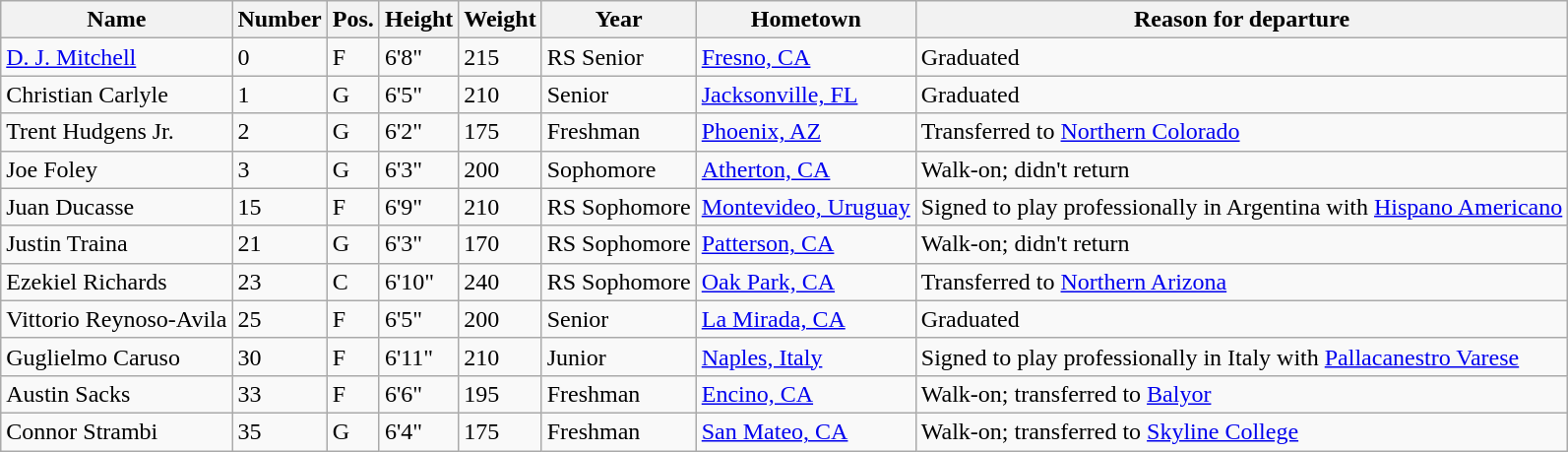<table class="wikitable sortable" border="1">
<tr>
<th>Name</th>
<th>Number</th>
<th>Pos.</th>
<th>Height</th>
<th>Weight</th>
<th>Year</th>
<th>Hometown</th>
<th class="unsortable">Reason for departure</th>
</tr>
<tr>
<td><a href='#'>D. J. Mitchell</a></td>
<td>0</td>
<td>F</td>
<td>6'8"</td>
<td>215</td>
<td>RS Senior</td>
<td><a href='#'>Fresno, CA</a></td>
<td>Graduated</td>
</tr>
<tr>
<td>Christian Carlyle</td>
<td>1</td>
<td>G</td>
<td>6'5"</td>
<td>210</td>
<td>Senior</td>
<td><a href='#'>Jacksonville, FL</a></td>
<td>Graduated</td>
</tr>
<tr>
<td>Trent Hudgens Jr.</td>
<td>2</td>
<td>G</td>
<td>6'2"</td>
<td>175</td>
<td>Freshman</td>
<td><a href='#'>Phoenix, AZ</a></td>
<td>Transferred to <a href='#'>Northern Colorado</a></td>
</tr>
<tr>
<td>Joe Foley</td>
<td>3</td>
<td>G</td>
<td>6'3"</td>
<td>200</td>
<td>Sophomore</td>
<td><a href='#'>Atherton, CA</a></td>
<td>Walk-on; didn't return</td>
</tr>
<tr>
<td>Juan Ducasse</td>
<td>15</td>
<td>F</td>
<td>6'9"</td>
<td>210</td>
<td>RS Sophomore</td>
<td><a href='#'>Montevideo, Uruguay</a></td>
<td>Signed to play professionally in Argentina with <a href='#'>Hispano Americano</a></td>
</tr>
<tr>
<td>Justin Traina</td>
<td>21</td>
<td>G</td>
<td>6'3"</td>
<td>170</td>
<td>RS Sophomore</td>
<td><a href='#'>Patterson, CA</a></td>
<td>Walk-on; didn't return</td>
</tr>
<tr>
<td>Ezekiel Richards</td>
<td>23</td>
<td>C</td>
<td>6'10"</td>
<td>240</td>
<td>RS Sophomore</td>
<td><a href='#'>Oak Park, CA</a></td>
<td>Transferred to <a href='#'>Northern Arizona</a></td>
</tr>
<tr>
<td>Vittorio Reynoso-Avila</td>
<td>25</td>
<td>F</td>
<td>6'5"</td>
<td>200</td>
<td>Senior</td>
<td><a href='#'>La Mirada, CA</a></td>
<td>Graduated</td>
</tr>
<tr>
<td>Guglielmo Caruso</td>
<td>30</td>
<td>F</td>
<td>6'11"</td>
<td>210</td>
<td>Junior</td>
<td><a href='#'>Naples, Italy</a></td>
<td>Signed to play professionally in Italy with <a href='#'>Pallacanestro Varese</a></td>
</tr>
<tr>
<td>Austin Sacks</td>
<td>33</td>
<td>F</td>
<td>6'6"</td>
<td>195</td>
<td>Freshman</td>
<td><a href='#'>Encino, CA</a></td>
<td>Walk-on; transferred to <a href='#'>Balyor</a></td>
</tr>
<tr>
<td>Connor Strambi</td>
<td>35</td>
<td>G</td>
<td>6'4"</td>
<td>175</td>
<td>Freshman</td>
<td><a href='#'>San Mateo, CA</a></td>
<td>Walk-on; transferred to <a href='#'>Skyline College</a></td>
</tr>
</table>
